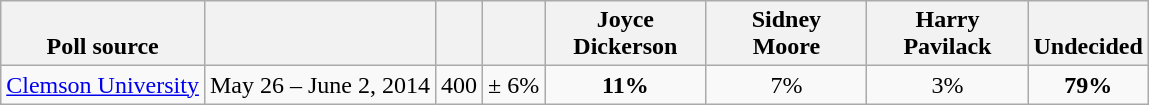<table class="wikitable" style="text-align:center">
<tr valign= bottom>
<th>Poll source</th>
<th></th>
<th></th>
<th></th>
<th style="width:100px;">Joyce<br>Dickerson</th>
<th style="width:100px;">Sidney<br>Moore</th>
<th style="width:100px;">Harry<br>Pavilack</th>
<th>Undecided</th>
</tr>
<tr>
<td align=left><a href='#'>Clemson University</a></td>
<td>May 26 – June 2, 2014</td>
<td>400</td>
<td>± 6%</td>
<td><strong>11%</strong></td>
<td>7%</td>
<td>3%</td>
<td><strong>79%</strong></td>
</tr>
</table>
